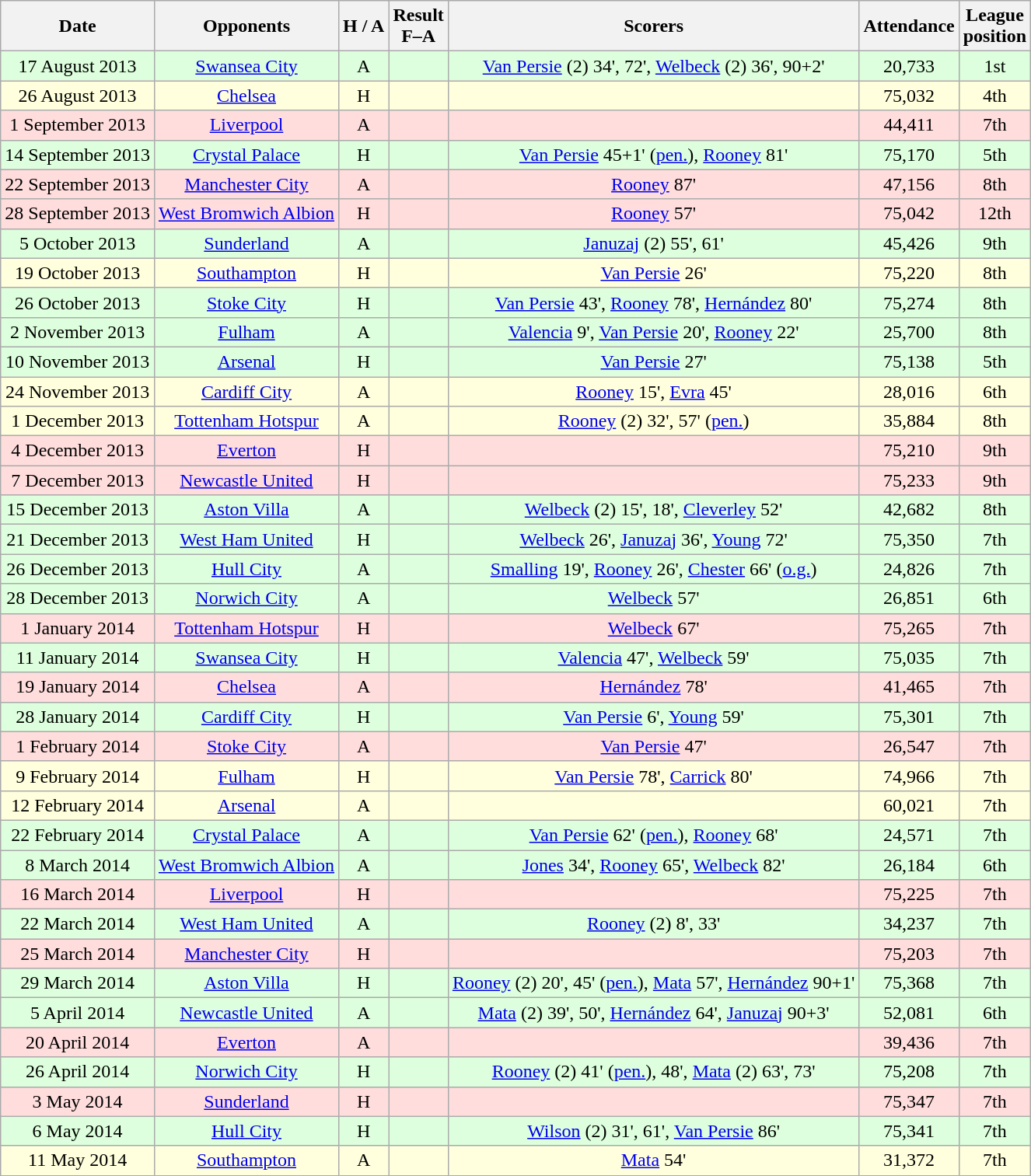<table class="wikitable" style="text-align:center">
<tr>
<th>Date</th>
<th>Opponents</th>
<th>H / A</th>
<th>Result<br>F–A</th>
<th>Scorers</th>
<th>Attendance</th>
<th>League<br>position</th>
</tr>
<tr bgcolor="#ddffdd">
<td>17 August 2013</td>
<td><a href='#'>Swansea City</a></td>
<td>A</td>
<td></td>
<td><a href='#'>Van Persie</a> (2) 34', 72', <a href='#'>Welbeck</a> (2) 36', 90+2'</td>
<td>20,733</td>
<td>1st</td>
</tr>
<tr bgcolor="#ffffdd">
<td>26 August 2013</td>
<td><a href='#'>Chelsea</a></td>
<td>H</td>
<td></td>
<td></td>
<td>75,032</td>
<td>4th</td>
</tr>
<tr bgcolor="#ffdddd">
<td>1 September 2013</td>
<td><a href='#'>Liverpool</a></td>
<td>A</td>
<td></td>
<td></td>
<td>44,411</td>
<td>7th</td>
</tr>
<tr bgcolor="#ddffdd">
<td>14 September 2013</td>
<td><a href='#'>Crystal Palace</a></td>
<td>H</td>
<td></td>
<td><a href='#'>Van Persie</a> 45+1' (<a href='#'>pen.</a>), <a href='#'>Rooney</a> 81'</td>
<td>75,170</td>
<td>5th</td>
</tr>
<tr bgcolor="#ffdddd">
<td>22 September 2013</td>
<td><a href='#'>Manchester City</a></td>
<td>A</td>
<td></td>
<td><a href='#'>Rooney</a> 87'</td>
<td>47,156</td>
<td>8th</td>
</tr>
<tr bgcolor="#ffdddd">
<td>28 September 2013</td>
<td><a href='#'>West Bromwich Albion</a></td>
<td>H</td>
<td></td>
<td><a href='#'>Rooney</a> 57'</td>
<td>75,042</td>
<td>12th</td>
</tr>
<tr bgcolor="#ddffdd">
<td>5 October 2013</td>
<td><a href='#'>Sunderland</a></td>
<td>A</td>
<td></td>
<td><a href='#'>Januzaj</a> (2) 55', 61'</td>
<td>45,426</td>
<td>9th</td>
</tr>
<tr bgcolor="#ffffdd">
<td>19 October 2013</td>
<td><a href='#'>Southampton</a></td>
<td>H</td>
<td></td>
<td><a href='#'>Van Persie</a> 26'</td>
<td>75,220</td>
<td>8th</td>
</tr>
<tr bgcolor="#ddffdd">
<td>26 October 2013</td>
<td><a href='#'>Stoke City</a></td>
<td>H</td>
<td></td>
<td><a href='#'>Van Persie</a> 43', <a href='#'>Rooney</a> 78', <a href='#'>Hernández</a> 80'</td>
<td>75,274</td>
<td>8th</td>
</tr>
<tr bgcolor="#ddffdd">
<td>2 November 2013</td>
<td><a href='#'>Fulham</a></td>
<td>A</td>
<td></td>
<td><a href='#'>Valencia</a> 9', <a href='#'>Van Persie</a> 20', <a href='#'>Rooney</a> 22'</td>
<td>25,700</td>
<td>8th</td>
</tr>
<tr bgcolor="#ddffdd">
<td>10 November 2013</td>
<td><a href='#'>Arsenal</a></td>
<td>H</td>
<td></td>
<td><a href='#'>Van Persie</a> 27'</td>
<td>75,138</td>
<td>5th</td>
</tr>
<tr bgcolor="#ffffdd">
<td>24 November 2013</td>
<td><a href='#'>Cardiff City</a></td>
<td>A</td>
<td></td>
<td><a href='#'>Rooney</a> 15', <a href='#'>Evra</a> 45'</td>
<td>28,016</td>
<td>6th</td>
</tr>
<tr bgcolor="#ffffdd">
<td>1 December 2013</td>
<td><a href='#'>Tottenham Hotspur</a></td>
<td>A</td>
<td></td>
<td><a href='#'>Rooney</a> (2) 32', 57' (<a href='#'>pen.</a>)</td>
<td>35,884</td>
<td>8th</td>
</tr>
<tr bgcolor="#ffdddd">
<td>4 December 2013</td>
<td><a href='#'>Everton</a></td>
<td>H</td>
<td></td>
<td></td>
<td>75,210</td>
<td>9th</td>
</tr>
<tr bgcolor="#ffdddd">
<td>7 December 2013</td>
<td><a href='#'>Newcastle United</a></td>
<td>H</td>
<td></td>
<td></td>
<td>75,233</td>
<td>9th</td>
</tr>
<tr bgcolor="#ddffdd">
<td>15 December 2013</td>
<td><a href='#'>Aston Villa</a></td>
<td>A</td>
<td></td>
<td><a href='#'>Welbeck</a> (2) 15', 18', <a href='#'>Cleverley</a> 52'</td>
<td>42,682</td>
<td>8th</td>
</tr>
<tr bgcolor="#ddffdd">
<td>21 December 2013</td>
<td><a href='#'>West Ham United</a></td>
<td>H</td>
<td></td>
<td><a href='#'>Welbeck</a> 26', <a href='#'>Januzaj</a> 36', <a href='#'>Young</a> 72'</td>
<td>75,350</td>
<td>7th</td>
</tr>
<tr bgcolor="#ddffdd">
<td>26 December 2013</td>
<td><a href='#'>Hull City</a></td>
<td>A</td>
<td></td>
<td><a href='#'>Smalling</a> 19', <a href='#'>Rooney</a> 26', <a href='#'>Chester</a> 66' (<a href='#'>o.g.</a>)</td>
<td>24,826</td>
<td>7th</td>
</tr>
<tr bgcolor="#ddffdd">
<td>28 December 2013</td>
<td><a href='#'>Norwich City</a></td>
<td>A</td>
<td></td>
<td><a href='#'>Welbeck</a> 57'</td>
<td>26,851</td>
<td>6th</td>
</tr>
<tr bgcolor="#ffdddd">
<td>1 January 2014</td>
<td><a href='#'>Tottenham Hotspur</a></td>
<td>H</td>
<td></td>
<td><a href='#'>Welbeck</a> 67'</td>
<td>75,265</td>
<td>7th</td>
</tr>
<tr bgcolor="#ddffdd">
<td>11 January 2014</td>
<td><a href='#'>Swansea City</a></td>
<td>H</td>
<td></td>
<td><a href='#'>Valencia</a> 47', <a href='#'>Welbeck</a> 59'</td>
<td>75,035</td>
<td>7th</td>
</tr>
<tr bgcolor="#ffdddd">
<td>19 January 2014</td>
<td><a href='#'>Chelsea</a></td>
<td>A</td>
<td></td>
<td><a href='#'>Hernández</a> 78'</td>
<td>41,465</td>
<td>7th</td>
</tr>
<tr bgcolor="#ddffdd">
<td>28 January 2014</td>
<td><a href='#'>Cardiff City</a></td>
<td>H</td>
<td></td>
<td><a href='#'>Van Persie</a> 6', <a href='#'>Young</a> 59'</td>
<td>75,301</td>
<td>7th</td>
</tr>
<tr bgcolor="#ffdddd">
<td>1 February 2014</td>
<td><a href='#'>Stoke City</a></td>
<td>A</td>
<td></td>
<td><a href='#'>Van Persie</a> 47'</td>
<td>26,547</td>
<td>7th</td>
</tr>
<tr bgcolor="#ffffdd">
<td>9 February 2014</td>
<td><a href='#'>Fulham</a></td>
<td>H</td>
<td></td>
<td><a href='#'>Van Persie</a> 78', <a href='#'>Carrick</a> 80'</td>
<td>74,966</td>
<td>7th</td>
</tr>
<tr bgcolor="#ffffdd">
<td>12 February 2014</td>
<td><a href='#'>Arsenal</a></td>
<td>A</td>
<td></td>
<td></td>
<td>60,021</td>
<td>7th</td>
</tr>
<tr bgcolor="#ddffdd">
<td>22 February 2014</td>
<td><a href='#'>Crystal Palace</a></td>
<td>A</td>
<td></td>
<td><a href='#'>Van Persie</a> 62' (<a href='#'>pen.</a>), <a href='#'>Rooney</a> 68'</td>
<td>24,571</td>
<td>7th</td>
</tr>
<tr bgcolor="#ddffdd">
<td>8 March 2014</td>
<td><a href='#'>West Bromwich Albion</a></td>
<td>A</td>
<td></td>
<td><a href='#'>Jones</a> 34', <a href='#'>Rooney</a> 65', <a href='#'>Welbeck</a> 82'</td>
<td>26,184</td>
<td>6th</td>
</tr>
<tr bgcolor="#ffdddd">
<td>16 March 2014</td>
<td><a href='#'>Liverpool</a></td>
<td>H</td>
<td></td>
<td></td>
<td>75,225</td>
<td>7th</td>
</tr>
<tr bgcolor="#ddffdd">
<td>22 March 2014</td>
<td><a href='#'>West Ham United</a></td>
<td>A</td>
<td></td>
<td><a href='#'>Rooney</a> (2) 8', 33'</td>
<td>34,237</td>
<td>7th</td>
</tr>
<tr bgcolor="#ffdddd">
<td>25 March 2014</td>
<td><a href='#'>Manchester City</a></td>
<td>H</td>
<td></td>
<td></td>
<td>75,203</td>
<td>7th</td>
</tr>
<tr bgcolor="#ddffdd">
<td>29 March 2014</td>
<td><a href='#'>Aston Villa</a></td>
<td>H</td>
<td></td>
<td><a href='#'>Rooney</a> (2) 20', 45' (<a href='#'>pen.</a>), <a href='#'>Mata</a> 57', <a href='#'>Hernández</a> 90+1'</td>
<td>75,368</td>
<td>7th</td>
</tr>
<tr bgcolor="#ddffdd">
<td>5 April 2014</td>
<td><a href='#'>Newcastle United</a></td>
<td>A</td>
<td></td>
<td><a href='#'>Mata</a> (2) 39', 50', <a href='#'>Hernández</a> 64', <a href='#'>Januzaj</a> 90+3'</td>
<td>52,081</td>
<td>6th</td>
</tr>
<tr bgcolor="#ffdddd">
<td>20 April 2014</td>
<td><a href='#'>Everton</a></td>
<td>A</td>
<td></td>
<td></td>
<td>39,436</td>
<td>7th</td>
</tr>
<tr bgcolor="#ddffdd">
<td>26 April 2014</td>
<td><a href='#'>Norwich City</a></td>
<td>H</td>
<td></td>
<td><a href='#'>Rooney</a> (2) 41' (<a href='#'>pen.</a>), 48', <a href='#'>Mata</a> (2) 63', 73'</td>
<td>75,208</td>
<td>7th</td>
</tr>
<tr bgcolor="#ffdddd">
<td>3 May 2014</td>
<td><a href='#'>Sunderland</a></td>
<td>H</td>
<td></td>
<td></td>
<td>75,347</td>
<td>7th</td>
</tr>
<tr bgcolor="#ddffdd">
<td>6 May 2014</td>
<td><a href='#'>Hull City</a></td>
<td>H</td>
<td></td>
<td><a href='#'>Wilson</a> (2) 31', 61', <a href='#'>Van Persie</a> 86'</td>
<td>75,341</td>
<td>7th</td>
</tr>
<tr bgcolor="#ffffdd">
<td>11 May 2014</td>
<td><a href='#'>Southampton</a></td>
<td>A</td>
<td></td>
<td><a href='#'>Mata</a> 54'</td>
<td>31,372</td>
<td>7th</td>
</tr>
</table>
